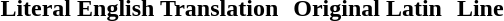<table border="0" cellspacing="0" cellpadding="5" align="center">
<tr>
<th>Literal English Translation</th>
<th>Original Latin</th>
<th>Line</noinclude></th>
</tr>
<tr style="vertical-align: top;">
<td></td>
<td></td>
<td><noinclude></td>
</tr>
<tr>
</tr>
</table>
